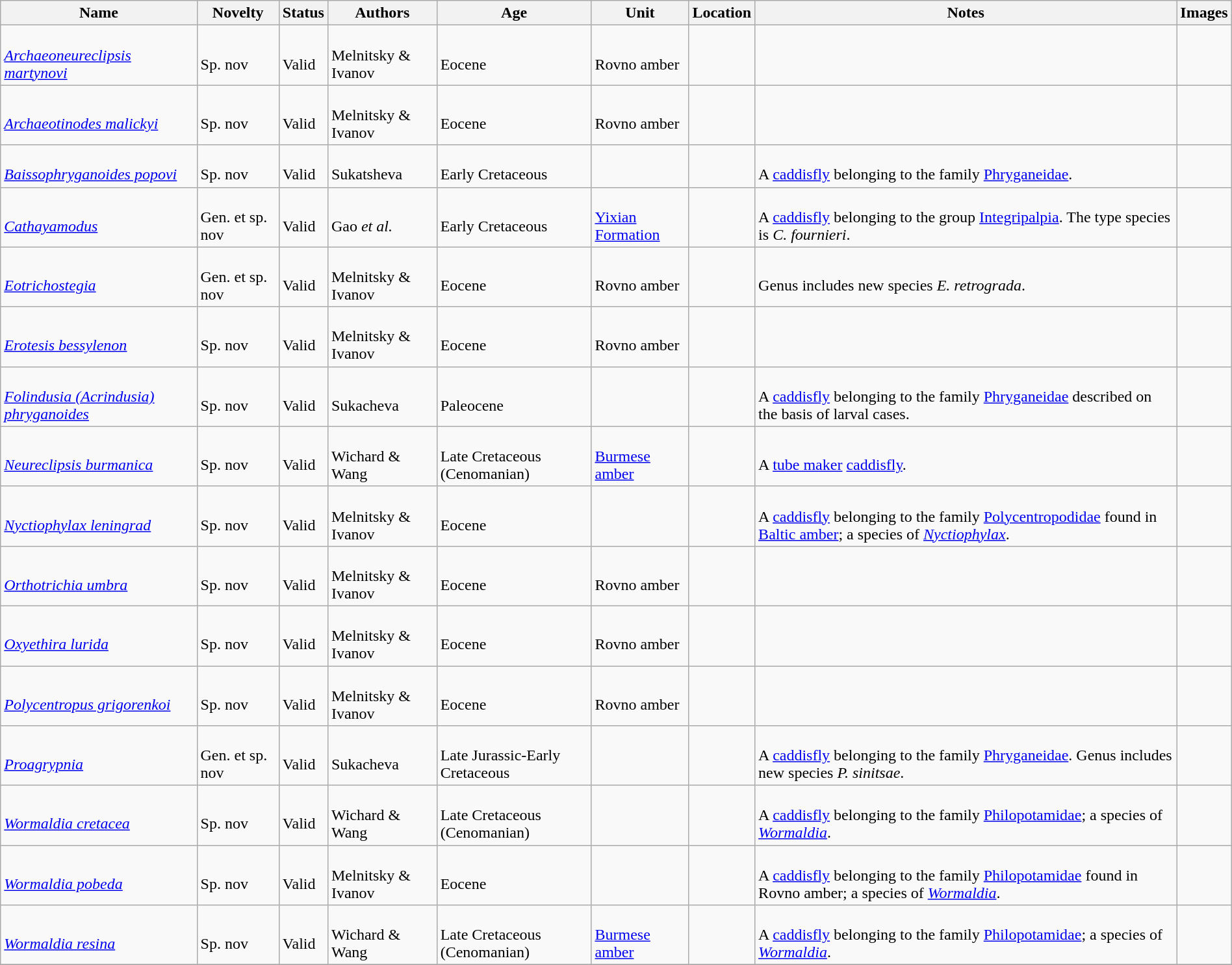<table class="wikitable sortable" align="center" width="100%">
<tr>
<th>Name</th>
<th>Novelty</th>
<th>Status</th>
<th>Authors</th>
<th>Age</th>
<th>Unit</th>
<th>Location</th>
<th>Notes</th>
<th>Images</th>
</tr>
<tr>
<td><br><em><a href='#'>Archaeoneureclipsis martynovi</a></em></td>
<td><br>Sp. nov</td>
<td><br>Valid</td>
<td><br>Melnitsky & Ivanov</td>
<td><br>Eocene</td>
<td><br>Rovno amber</td>
<td><br></td>
<td></td>
<td></td>
</tr>
<tr>
<td><br><em><a href='#'>Archaeotinodes malickyi</a></em></td>
<td><br>Sp. nov</td>
<td><br>Valid</td>
<td><br>Melnitsky & Ivanov</td>
<td><br>Eocene</td>
<td><br>Rovno amber</td>
<td><br></td>
<td></td>
<td></td>
</tr>
<tr>
<td><br><em><a href='#'>Baissophryganoides popovi</a></em></td>
<td><br>Sp. nov</td>
<td><br>Valid</td>
<td><br>Sukatsheva</td>
<td><br>Early Cretaceous</td>
<td></td>
<td><br></td>
<td><br>A <a href='#'>caddisfly</a> belonging to the family <a href='#'>Phryganeidae</a>.</td>
<td></td>
</tr>
<tr>
<td><br><em><a href='#'>Cathayamodus</a></em></td>
<td><br>Gen. et sp. nov</td>
<td><br>Valid</td>
<td><br>Gao <em>et al.</em></td>
<td><br>Early Cretaceous</td>
<td><br><a href='#'>Yixian Formation</a></td>
<td><br></td>
<td><br>A <a href='#'>caddisfly</a> belonging to the group <a href='#'>Integripalpia</a>. The type species is <em>C. fournieri</em>.</td>
<td></td>
</tr>
<tr>
<td><br><em><a href='#'>Eotrichostegia</a></em></td>
<td><br>Gen. et sp. nov</td>
<td><br>Valid</td>
<td><br>Melnitsky & Ivanov</td>
<td><br>Eocene</td>
<td><br>Rovno amber</td>
<td><br></td>
<td><br>Genus includes new species <em>E. retrograda</em>.</td>
<td></td>
</tr>
<tr>
<td><br><em><a href='#'>Erotesis bessylenon</a></em></td>
<td><br>Sp. nov</td>
<td><br>Valid</td>
<td><br>Melnitsky & Ivanov</td>
<td><br>Eocene</td>
<td><br>Rovno amber</td>
<td><br></td>
<td></td>
<td></td>
</tr>
<tr>
<td><br><em><a href='#'>Folindusia (Acrindusia) phryganoides</a></em></td>
<td><br>Sp. nov</td>
<td><br>Valid</td>
<td><br>Sukacheva</td>
<td><br>Paleocene</td>
<td></td>
<td><br></td>
<td><br>A <a href='#'>caddisfly</a> belonging to the family <a href='#'>Phryganeidae</a> described on the basis of larval cases.</td>
<td></td>
</tr>
<tr>
<td><br><em><a href='#'>Neureclipsis burmanica</a></em></td>
<td><br>Sp. nov</td>
<td><br>Valid</td>
<td><br>Wichard & Wang</td>
<td><br>Late Cretaceous (Cenomanian)</td>
<td><br><a href='#'>Burmese amber</a></td>
<td><br></td>
<td><br>A <a href='#'>tube maker</a> <a href='#'>caddisfly</a>.</td>
<td></td>
</tr>
<tr>
<td><br><em><a href='#'>Nyctiophylax leningrad</a></em></td>
<td><br>Sp. nov</td>
<td><br>Valid</td>
<td><br>Melnitsky & Ivanov</td>
<td><br>Eocene</td>
<td></td>
<td><br></td>
<td><br>A <a href='#'>caddisfly</a> belonging to the family <a href='#'>Polycentropodidae</a> found in <a href='#'>Baltic amber</a>; a species of <em><a href='#'>Nyctiophylax</a></em>.</td>
<td></td>
</tr>
<tr>
<td><br><em><a href='#'>Orthotrichia umbra</a></em></td>
<td><br>Sp. nov</td>
<td><br>Valid</td>
<td><br>Melnitsky & Ivanov</td>
<td><br>Eocene</td>
<td><br>Rovno amber</td>
<td><br></td>
<td></td>
<td></td>
</tr>
<tr>
<td><br><em><a href='#'>Oxyethira lurida</a></em></td>
<td><br>Sp. nov</td>
<td><br>Valid</td>
<td><br>Melnitsky & Ivanov</td>
<td><br>Eocene</td>
<td><br>Rovno amber</td>
<td><br></td>
<td></td>
<td></td>
</tr>
<tr>
<td><br><em><a href='#'>Polycentropus grigorenkoi</a></em></td>
<td><br>Sp. nov</td>
<td><br>Valid</td>
<td><br>Melnitsky & Ivanov</td>
<td><br>Eocene</td>
<td><br>Rovno amber</td>
<td><br></td>
<td></td>
<td></td>
</tr>
<tr>
<td><br><em><a href='#'>Proagrypnia</a></em></td>
<td><br>Gen. et sp. nov</td>
<td><br>Valid</td>
<td><br>Sukacheva</td>
<td><br>Late Jurassic-Early Cretaceous</td>
<td></td>
<td><br></td>
<td><br>A <a href='#'>caddisfly</a> belonging to the family <a href='#'>Phryganeidae</a>. Genus includes new species <em>P. sinitsae</em>.</td>
<td></td>
</tr>
<tr>
<td><br><em><a href='#'>Wormaldia cretacea</a></em></td>
<td><br>Sp. nov</td>
<td><br>Valid</td>
<td><br>Wichard & Wang</td>
<td><br>Late Cretaceous (Cenomanian)</td>
<td></td>
<td><br></td>
<td><br>A <a href='#'>caddisfly</a> belonging to the family <a href='#'>Philopotamidae</a>; a species of <em><a href='#'>Wormaldia</a></em>.</td>
<td></td>
</tr>
<tr>
<td><br><em><a href='#'>Wormaldia pobeda</a></em></td>
<td><br>Sp. nov</td>
<td><br>Valid</td>
<td><br>Melnitsky & Ivanov</td>
<td><br>Eocene</td>
<td></td>
<td><br></td>
<td><br>A <a href='#'>caddisfly</a> belonging to the family <a href='#'>Philopotamidae</a> found in Rovno amber; a species of <em><a href='#'>Wormaldia</a></em>.</td>
<td></td>
</tr>
<tr>
<td><br><em><a href='#'>Wormaldia resina</a></em></td>
<td><br>Sp. nov</td>
<td><br>Valid</td>
<td><br>Wichard & Wang</td>
<td><br>Late Cretaceous (Cenomanian)</td>
<td><br><a href='#'>Burmese amber</a></td>
<td><br></td>
<td><br>A <a href='#'>caddisfly</a> belonging to the family <a href='#'>Philopotamidae</a>; a species of <em><a href='#'>Wormaldia</a></em>.</td>
<td></td>
</tr>
<tr>
</tr>
</table>
